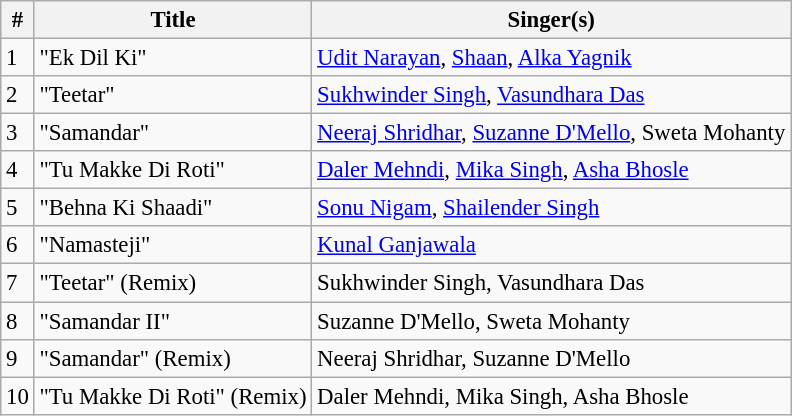<table class="wikitable" style="font-size:95%;">
<tr>
<th>#</th>
<th>Title</th>
<th>Singer(s)</th>
</tr>
<tr>
<td>1</td>
<td>"Ek Dil Ki"</td>
<td><a href='#'>Udit Narayan</a>, <a href='#'>Shaan</a>, <a href='#'>Alka Yagnik</a></td>
</tr>
<tr>
<td>2</td>
<td>"Teetar"</td>
<td><a href='#'>Sukhwinder Singh</a>, <a href='#'>Vasundhara Das</a></td>
</tr>
<tr>
<td>3</td>
<td>"Samandar"</td>
<td><a href='#'>Neeraj Shridhar</a>, <a href='#'>Suzanne D'Mello</a>, Sweta Mohanty</td>
</tr>
<tr>
<td>4</td>
<td>"Tu Makke Di Roti"</td>
<td><a href='#'>Daler Mehndi</a>, <a href='#'>Mika Singh</a>, <a href='#'>Asha Bhosle</a></td>
</tr>
<tr>
<td>5</td>
<td>"Behna Ki Shaadi"</td>
<td><a href='#'>Sonu Nigam</a>, <a href='#'>Shailender Singh</a></td>
</tr>
<tr>
<td>6</td>
<td>"Namasteji"</td>
<td><a href='#'>Kunal Ganjawala</a></td>
</tr>
<tr>
<td>7</td>
<td>"Teetar" (Remix)</td>
<td>Sukhwinder Singh, Vasundhara Das</td>
</tr>
<tr>
<td>8</td>
<td>"Samandar II"</td>
<td>Suzanne D'Mello, Sweta Mohanty</td>
</tr>
<tr>
<td>9</td>
<td>"Samandar" (Remix)</td>
<td>Neeraj Shridhar, Suzanne D'Mello</td>
</tr>
<tr>
<td>10</td>
<td>"Tu Makke Di Roti" (Remix)</td>
<td>Daler Mehndi, Mika Singh, Asha Bhosle</td>
</tr>
</table>
